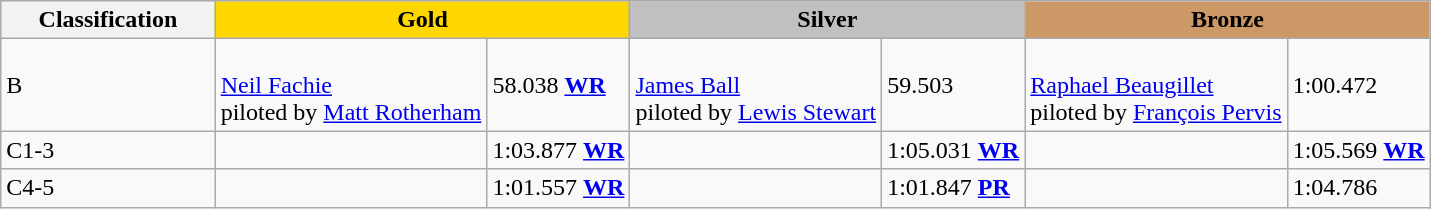<table class=wikitable style="font-size:100%">
<tr>
<th rowspan="1" width="15%">Classification</th>
<th colspan="2" style="background:gold;">Gold</th>
<th colspan="2" style="background:silver;">Silver</th>
<th colspan="2" style="background:#CC9966;">Bronze</th>
</tr>
<tr>
<td>B <br></td>
<td><br><a href='#'>Neil Fachie</a><br>piloted by <a href='#'>Matt Rotherham</a></td>
<td>58.038 <strong><a href='#'>WR</a></strong></td>
<td><br><a href='#'>James Ball</a><br>piloted by <a href='#'>Lewis Stewart</a></td>
<td>59.503</td>
<td><br><a href='#'>Raphael Beaugillet</a><br>piloted by <a href='#'>François Pervis</a></td>
<td>1:00.472</td>
</tr>
<tr>
<td>C1-3 <br></td>
<td></td>
<td>1:03.877 <strong><a href='#'>WR</a></strong></td>
<td></td>
<td>1:05.031 <strong><a href='#'>WR</a></strong></td>
<td></td>
<td>1:05.569 <strong><a href='#'>WR</a></strong></td>
</tr>
<tr>
<td>C4-5 <br></td>
<td></td>
<td>1:01.557 <strong><a href='#'>WR</a></strong></td>
<td></td>
<td>1:01.847 <strong><a href='#'>PR</a></strong></td>
<td></td>
<td>1:04.786</td>
</tr>
</table>
